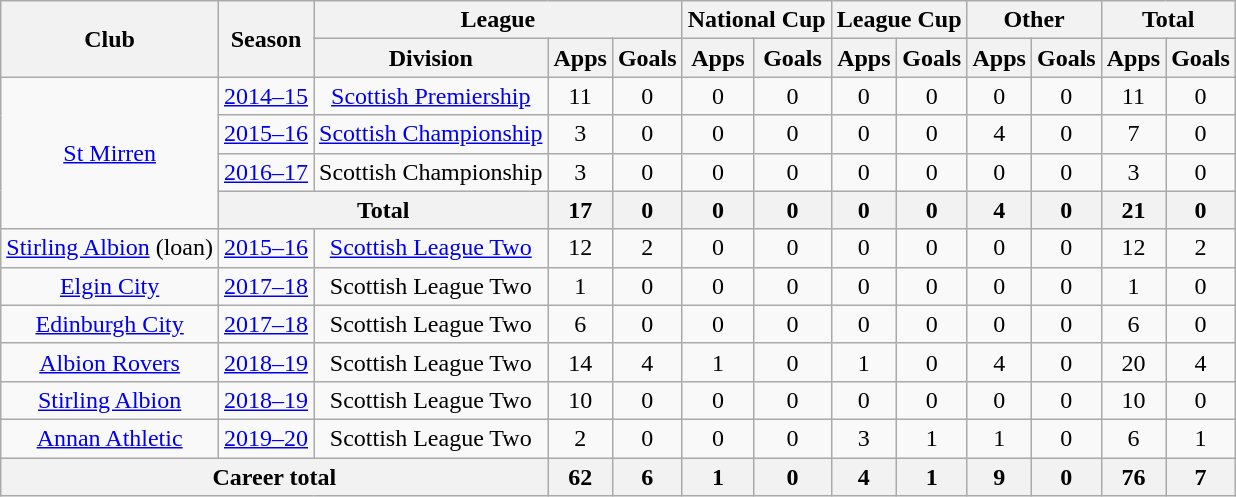<table class="wikitable" style="text-align: center;">
<tr>
<th rowspan="2">Club</th>
<th rowspan="2">Season</th>
<th colspan="3">League</th>
<th colspan="2">National Cup</th>
<th colspan="2">League Cup</th>
<th colspan="2">Other</th>
<th colspan="2">Total</th>
</tr>
<tr>
<th>Division</th>
<th>Apps</th>
<th>Goals</th>
<th>Apps</th>
<th>Goals</th>
<th>Apps</th>
<th>Goals</th>
<th>Apps</th>
<th>Goals</th>
<th>Apps</th>
<th>Goals</th>
</tr>
<tr>
<td rowspan="4"><a href='#'>St Mirren</a></td>
<td><a href='#'>2014–15</a></td>
<td><a href='#'>Scottish Premiership</a></td>
<td>11</td>
<td>0</td>
<td>0</td>
<td>0</td>
<td>0</td>
<td>0</td>
<td>0</td>
<td>0</td>
<td>11</td>
<td>0</td>
</tr>
<tr>
<td><a href='#'>2015–16</a></td>
<td><a href='#'>Scottish Championship</a></td>
<td>3</td>
<td>0</td>
<td>0</td>
<td>0</td>
<td>0</td>
<td>0</td>
<td>4</td>
<td>0</td>
<td>7</td>
<td>0</td>
</tr>
<tr>
<td><a href='#'>2016–17</a></td>
<td>Scottish Championship</td>
<td>3</td>
<td>0</td>
<td>0</td>
<td>0</td>
<td>0</td>
<td>0</td>
<td>0</td>
<td>0</td>
<td>3</td>
<td>0</td>
</tr>
<tr>
<th colspan="2">Total</th>
<th>17</th>
<th>0</th>
<th>0</th>
<th>0</th>
<th>0</th>
<th>0</th>
<th>4</th>
<th>0</th>
<th>21</th>
<th>0</th>
</tr>
<tr>
<td><a href='#'>Stirling Albion</a> (loan)</td>
<td><a href='#'>2015–16</a></td>
<td><a href='#'>Scottish League Two</a></td>
<td>12</td>
<td>2</td>
<td>0</td>
<td>0</td>
<td>0</td>
<td>0</td>
<td>0</td>
<td>0</td>
<td>12</td>
<td>2</td>
</tr>
<tr>
<td><a href='#'>Elgin City</a></td>
<td><a href='#'>2017–18</a></td>
<td>Scottish League Two</td>
<td>1</td>
<td>0</td>
<td>0</td>
<td>0</td>
<td>0</td>
<td>0</td>
<td>0</td>
<td>0</td>
<td>1</td>
<td>0</td>
</tr>
<tr>
<td><a href='#'>Edinburgh City</a></td>
<td><a href='#'>2017–18</a></td>
<td>Scottish League Two</td>
<td>6</td>
<td>0</td>
<td>0</td>
<td>0</td>
<td>0</td>
<td>0</td>
<td>0</td>
<td>0</td>
<td>6</td>
<td>0</td>
</tr>
<tr>
<td><a href='#'>Albion Rovers</a></td>
<td><a href='#'>2018–19</a></td>
<td>Scottish League Two</td>
<td>14</td>
<td>4</td>
<td>1</td>
<td>0</td>
<td>1</td>
<td>0</td>
<td>4</td>
<td>0</td>
<td>20</td>
<td>4</td>
</tr>
<tr>
<td><a href='#'>Stirling Albion</a></td>
<td><a href='#'>2018–19</a></td>
<td>Scottish League Two</td>
<td>10</td>
<td>0</td>
<td>0</td>
<td>0</td>
<td>0</td>
<td>0</td>
<td>0</td>
<td>0</td>
<td>10</td>
<td>0</td>
</tr>
<tr>
<td><a href='#'>Annan Athletic</a></td>
<td><a href='#'>2019–20</a></td>
<td>Scottish League Two</td>
<td>2</td>
<td>0</td>
<td>0</td>
<td>0</td>
<td>3</td>
<td>1</td>
<td>1</td>
<td>0</td>
<td>6</td>
<td>1</td>
</tr>
<tr>
<th colspan="3">Career total</th>
<th>62</th>
<th>6</th>
<th>1</th>
<th>0</th>
<th>4</th>
<th>1</th>
<th>9</th>
<th>0</th>
<th>76</th>
<th>7</th>
</tr>
</table>
